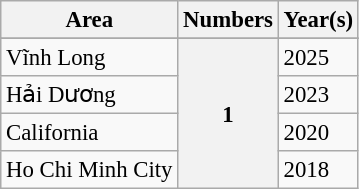<table class="wikitable" style="font-size: 95%;">
<tr>
<th>Area</th>
<th>Numbers</th>
<th>Year(s)</th>
</tr>
<tr>
</tr>
<tr>
<td>Vĩnh Long</td>
<th rowspan="5">1</th>
<td>2025</td>
</tr>
<tr>
<td>Hải Dương</td>
<td>2023</td>
</tr>
<tr>
<td>California</td>
<td>2020</td>
</tr>
<tr>
<td>Ho Chi Minh City</td>
<td>2018</td>
</tr>
</table>
